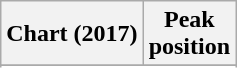<table class="wikitable sortable plainrowheaders" style="text-align:center">
<tr>
<th scope="col">Chart (2017)</th>
<th scope="col">Peak<br> position</th>
</tr>
<tr>
</tr>
<tr>
</tr>
<tr>
</tr>
<tr>
</tr>
<tr>
</tr>
<tr>
</tr>
<tr>
</tr>
</table>
